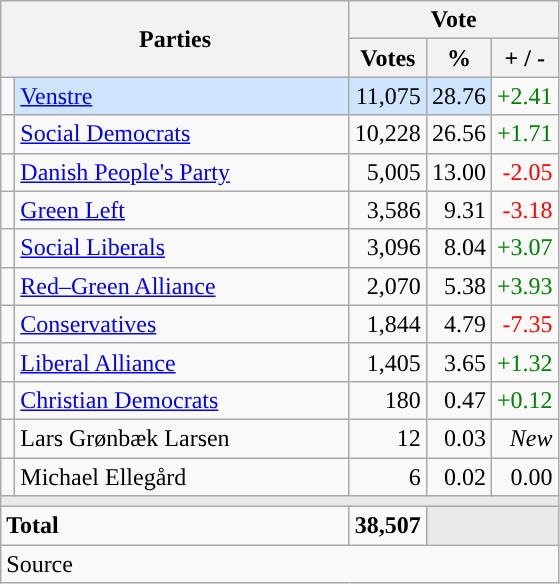<table class="wikitable" style="text-align:right;">
<tr>
<th style="text-align:centre;" rowspan="2" colspan="2" width="225">Parties</th>
<th colspan="3">Vote</th>
</tr>
<tr>
<th width="15">Votes</th>
<th width="15">%</th>
<th width="15">+ / -</th>
</tr>
<tr>
<td width="2" style="color:inherit;background:"></td>
<td bgcolor=#cfe5fe  align="left"><a href='#'>Venstre</a></td>
<td bgcolor=#cfe5fe>11,075</td>
<td bgcolor=#cfe5fe>28.76</td>
<td style=color:green;>+2.41</td>
</tr>
<tr>
<td width="2" style="color:inherit;background:"></td>
<td align="left"><a href='#'>Social Democrats</a></td>
<td>10,228</td>
<td>26.56</td>
<td style=color:green;>+1.71</td>
</tr>
<tr>
<td width="2" style="color:inherit;background:"></td>
<td align="left"><a href='#'>Danish People's Party</a></td>
<td>5,005</td>
<td>13.00</td>
<td style=color:red;>-2.05</td>
</tr>
<tr>
<td width="2" style="color:inherit;background:"></td>
<td align="left"><a href='#'>Green Left</a></td>
<td>3,586</td>
<td>9.31</td>
<td style=color:red;>-3.18</td>
</tr>
<tr>
<td width="2" style="color:inherit;background:"></td>
<td align="left"><a href='#'>Social Liberals</a></td>
<td>3,096</td>
<td>8.04</td>
<td style=color:green;>+3.07</td>
</tr>
<tr>
<td width="2" style="color:inherit;background:"></td>
<td align="left"><a href='#'>Red–Green Alliance</a></td>
<td>2,070</td>
<td>5.38</td>
<td style=color:green;>+3.93</td>
</tr>
<tr>
<td width="2" style="color:inherit;background:"></td>
<td align="left"><a href='#'>Conservatives</a></td>
<td>1,844</td>
<td>4.79</td>
<td style=color:red;>-7.35</td>
</tr>
<tr>
<td width="2" style="color:inherit;background:"></td>
<td align="left"><a href='#'>Liberal Alliance</a></td>
<td>1,405</td>
<td>3.65</td>
<td style=color:green;>+1.32</td>
</tr>
<tr>
<td width="2" style="color:inherit;background:"></td>
<td align="left"><a href='#'>Christian Democrats</a></td>
<td>180</td>
<td>0.47</td>
<td style=color:green;>+0.12</td>
</tr>
<tr>
<td width="2" style="color:inherit;background:"></td>
<td align="left">Lars Grønbæk Larsen</td>
<td>12</td>
<td>0.03</td>
<td><em>New</em></td>
</tr>
<tr>
<td width="2" style="color:inherit;background:"></td>
<td align="left">Michael Ellegård</td>
<td>6</td>
<td>0.02</td>
<td>0.00</td>
</tr>
<tr>
<td colspan="7" bgcolor="#E9E9E9"></td>
</tr>
<tr>
<td align="left" colspan="2"><strong>Total</strong></td>
<td><strong>38,507</strong></td>
<td bgcolor="#E9E9E9" colspan="2"></td>
</tr>
<tr>
<td align="left" colspan="6">Source</td>
</tr>
</table>
